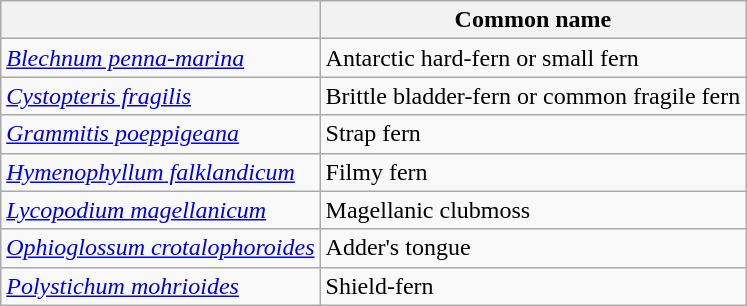<table class="wikitable">
<tr>
<th></th>
<th>Common name</th>
</tr>
<tr>
<td><em><a href='#'>Blechnum penna-marina</a></em></td>
<td>Antarctic hard-fern or small fern</td>
</tr>
<tr>
<td><em><a href='#'>Cystopteris fragilis</a></em></td>
<td>Brittle bladder-fern or common fragile fern</td>
</tr>
<tr>
<td><em><a href='#'>Grammitis poeppigeana</a></em></td>
<td>Strap fern</td>
</tr>
<tr>
<td><em><a href='#'>Hymenophyllum falklandicum</a></em></td>
<td>Filmy fern</td>
</tr>
<tr>
<td><em><a href='#'>Lycopodium magellanicum</a></em></td>
<td>Magellanic clubmoss</td>
</tr>
<tr>
<td><em><a href='#'>Ophioglossum crotalophoroides</a></em></td>
<td>Adder's tongue</td>
</tr>
<tr>
<td><em><a href='#'>Polystichum mohrioides</a></em></td>
<td>Shield-fern</td>
</tr>
</table>
